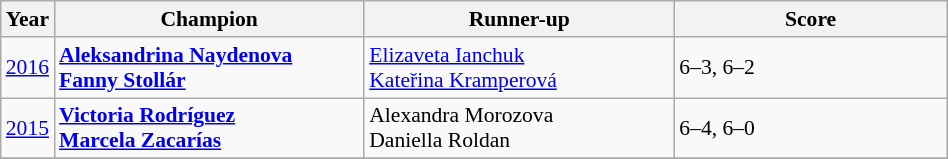<table class="wikitable" style="font-size:90%">
<tr>
<th>Year</th>
<th width="200">Champion</th>
<th width="200">Runner-up</th>
<th width="175">Score</th>
</tr>
<tr>
<td><a href='#'>2016</a></td>
<td> <strong><a href='#'>Aleksandrina Naydenova</a><br> <a href='#'>Fanny Stollár</a></strong></td>
<td> <a href='#'>Elizaveta Ianchuk</a><br> <a href='#'>Kateřina Kramperová</a></td>
<td>6–3, 6–2</td>
</tr>
<tr>
<td><a href='#'>2015</a></td>
<td> <strong><a href='#'>Victoria Rodríguez</a><br> <a href='#'>Marcela Zacarías</a></strong></td>
<td> Alexandra Morozova<br> Daniella Roldan</td>
<td>6–4, 6–0</td>
</tr>
<tr>
</tr>
</table>
